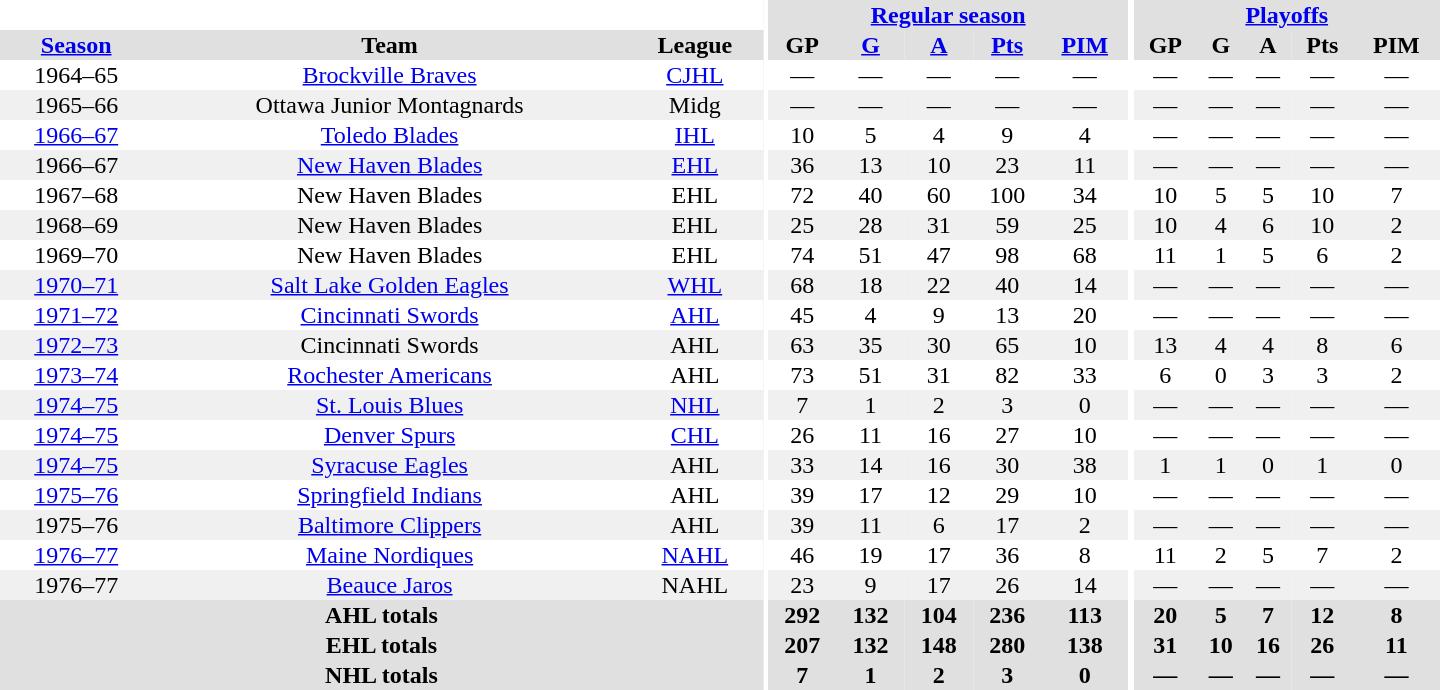<table border="0" cellpadding="1" cellspacing="0" style="text-align:center; width:60em">
<tr bgcolor="#e0e0e0">
<th colspan="3" bgcolor="#ffffff"></th>
<th rowspan="100" bgcolor="#ffffff"></th>
<th colspan="5"><a href='#'>Regular season</a></th>
<th rowspan="100" bgcolor="#ffffff"></th>
<th colspan="5"><a href='#'>Playoffs</a></th>
</tr>
<tr bgcolor="#e0e0e0">
<th><a href='#'>Season</a></th>
<th>Team</th>
<th>League</th>
<th>GP</th>
<th><a href='#'>G</a></th>
<th><a href='#'>A</a></th>
<th><a href='#'>Pts</a></th>
<th><a href='#'>PIM</a></th>
<th>GP</th>
<th>G</th>
<th>A</th>
<th>Pts</th>
<th>PIM</th>
</tr>
<tr>
<td>1964–65</td>
<td><a href='#'>Brockville Braves</a></td>
<td><a href='#'>CJHL</a></td>
<td>—</td>
<td>—</td>
<td>—</td>
<td>—</td>
<td>—</td>
<td>—</td>
<td>—</td>
<td>—</td>
<td>—</td>
<td>—</td>
</tr>
<tr bgcolor="#f0f0f0">
<td>1965–66</td>
<td>Ottawa Junior Montagnards</td>
<td>Midg</td>
<td>—</td>
<td>—</td>
<td>—</td>
<td>—</td>
<td>—</td>
<td>—</td>
<td>—</td>
<td>—</td>
<td>—</td>
<td>—</td>
</tr>
<tr>
<td><a href='#'>1966–67</a></td>
<td><a href='#'>Toledo Blades</a></td>
<td><a href='#'>IHL</a></td>
<td>10</td>
<td>5</td>
<td>4</td>
<td>9</td>
<td>4</td>
<td>—</td>
<td>—</td>
<td>—</td>
<td>—</td>
<td>—</td>
</tr>
<tr bgcolor="#f0f0f0">
<td>1966–67</td>
<td><a href='#'>New Haven Blades</a></td>
<td><a href='#'>EHL</a></td>
<td>36</td>
<td>13</td>
<td>10</td>
<td>23</td>
<td>11</td>
<td>—</td>
<td>—</td>
<td>—</td>
<td>—</td>
<td>—</td>
</tr>
<tr>
<td>1967–68</td>
<td>New Haven Blades</td>
<td>EHL</td>
<td>72</td>
<td>40</td>
<td>60</td>
<td>100</td>
<td>34</td>
<td>10</td>
<td>5</td>
<td>5</td>
<td>10</td>
<td>7</td>
</tr>
<tr bgcolor="#f0f0f0">
<td>1968–69</td>
<td>New Haven Blades</td>
<td>EHL</td>
<td>25</td>
<td>28</td>
<td>31</td>
<td>59</td>
<td>25</td>
<td>10</td>
<td>4</td>
<td>6</td>
<td>10</td>
<td>2</td>
</tr>
<tr>
<td>1969–70</td>
<td>New Haven Blades</td>
<td>EHL</td>
<td>74</td>
<td>51</td>
<td>47</td>
<td>98</td>
<td>68</td>
<td>11</td>
<td>1</td>
<td>5</td>
<td>6</td>
<td>2</td>
</tr>
<tr bgcolor="#f0f0f0">
<td><a href='#'>1970–71</a></td>
<td><a href='#'>Salt Lake Golden Eagles</a></td>
<td><a href='#'>WHL</a></td>
<td>68</td>
<td>18</td>
<td>22</td>
<td>40</td>
<td>14</td>
<td>—</td>
<td>—</td>
<td>—</td>
<td>—</td>
<td>—</td>
</tr>
<tr>
<td><a href='#'>1971–72</a></td>
<td><a href='#'>Cincinnati Swords</a></td>
<td><a href='#'>AHL</a></td>
<td>45</td>
<td>4</td>
<td>9</td>
<td>13</td>
<td>20</td>
<td>—</td>
<td>—</td>
<td>—</td>
<td>—</td>
<td>—</td>
</tr>
<tr bgcolor="#f0f0f0">
<td><a href='#'>1972–73</a></td>
<td>Cincinnati Swords</td>
<td>AHL</td>
<td>63</td>
<td>35</td>
<td>30</td>
<td>65</td>
<td>10</td>
<td>13</td>
<td>4</td>
<td>4</td>
<td>8</td>
<td>6</td>
</tr>
<tr>
<td><a href='#'>1973–74</a></td>
<td><a href='#'>Rochester Americans</a></td>
<td>AHL</td>
<td>73</td>
<td>51</td>
<td>31</td>
<td>82</td>
<td>33</td>
<td>6</td>
<td>0</td>
<td>3</td>
<td>3</td>
<td>2</td>
</tr>
<tr bgcolor="#f0f0f0">
<td><a href='#'>1974–75</a></td>
<td><a href='#'>St. Louis Blues</a></td>
<td><a href='#'>NHL</a></td>
<td>7</td>
<td>1</td>
<td>2</td>
<td>3</td>
<td>0</td>
<td>—</td>
<td>—</td>
<td>—</td>
<td>—</td>
<td>—</td>
</tr>
<tr>
<td><a href='#'>1974–75</a></td>
<td><a href='#'>Denver Spurs</a></td>
<td><a href='#'>CHL</a></td>
<td>26</td>
<td>11</td>
<td>16</td>
<td>27</td>
<td>10</td>
<td>—</td>
<td>—</td>
<td>—</td>
<td>—</td>
<td>—</td>
</tr>
<tr bgcolor="#f0f0f0">
<td><a href='#'>1974–75</a></td>
<td><a href='#'>Syracuse Eagles</a></td>
<td>AHL</td>
<td>33</td>
<td>14</td>
<td>16</td>
<td>30</td>
<td>38</td>
<td>1</td>
<td>1</td>
<td>0</td>
<td>1</td>
<td>0</td>
</tr>
<tr>
<td><a href='#'>1975–76</a></td>
<td><a href='#'>Springfield Indians</a></td>
<td>AHL</td>
<td>39</td>
<td>17</td>
<td>12</td>
<td>29</td>
<td>10</td>
<td>—</td>
<td>—</td>
<td>—</td>
<td>—</td>
<td>—</td>
</tr>
<tr bgcolor="#f0f0f0">
<td>1975–76</td>
<td><a href='#'>Baltimore Clippers</a></td>
<td>AHL</td>
<td>39</td>
<td>11</td>
<td>6</td>
<td>17</td>
<td>2</td>
<td>—</td>
<td>—</td>
<td>—</td>
<td>—</td>
<td>—</td>
</tr>
<tr>
<td><a href='#'>1976–77</a></td>
<td><a href='#'>Maine Nordiques</a></td>
<td><a href='#'>NAHL</a></td>
<td>46</td>
<td>19</td>
<td>17</td>
<td>36</td>
<td>8</td>
<td>11</td>
<td>2</td>
<td>5</td>
<td>7</td>
<td>2</td>
</tr>
<tr bgcolor="#f0f0f0">
<td>1976–77</td>
<td><a href='#'>Beauce Jaros</a></td>
<td>NAHL</td>
<td>23</td>
<td>9</td>
<td>17</td>
<td>26</td>
<td>14</td>
<td>—</td>
<td>—</td>
<td>—</td>
<td>—</td>
<td>—</td>
</tr>
<tr bgcolor="#e0e0e0">
<th colspan="3">AHL totals</th>
<th>292</th>
<th>132</th>
<th>104</th>
<th>236</th>
<th>113</th>
<th>20</th>
<th>5</th>
<th>7</th>
<th>12</th>
<th>8</th>
</tr>
<tr bgcolor="#e0e0e0">
<th colspan="3">EHL totals</th>
<th>207</th>
<th>132</th>
<th>148</th>
<th>280</th>
<th>138</th>
<th>31</th>
<th>10</th>
<th>16</th>
<th>26</th>
<th>11</th>
</tr>
<tr bgcolor="#e0e0e0">
<th colspan="3">NHL totals</th>
<th>7</th>
<th>1</th>
<th>2</th>
<th>3</th>
<th>0</th>
<th>—</th>
<th>—</th>
<th>—</th>
<th>—</th>
<th>—</th>
</tr>
</table>
